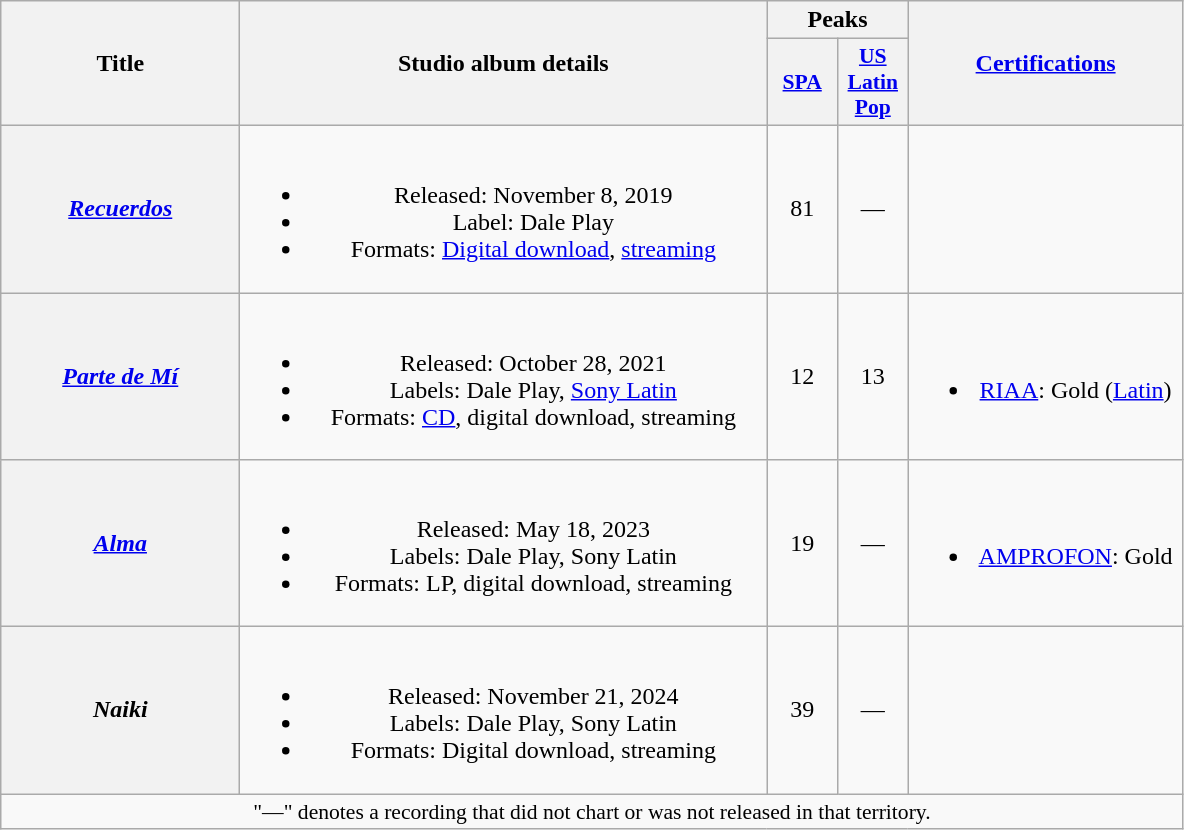<table class="wikitable plainrowheaders" style="text-align:center;">
<tr>
<th scope="col" rowspan="2" style="width:9.5em;">Title</th>
<th scope="col" rowspan="2" style="width:21.5em;">Studio album details</th>
<th scope="col" colspan="2">Peaks</th>
<th scope="col" rowspan="2" style="width:11em;"><a href='#'>Certifications</a></th>
</tr>
<tr>
<th scope="col" style="width:2.8em;font-size:90%;"><a href='#'>SPA</a><br></th>
<th scope="col" style="width:2.8em;font-size:90%;"><a href='#'>US<br>Latin<br>Pop</a><br></th>
</tr>
<tr>
<th scope="row"><em><a href='#'>Recuerdos</a></em></th>
<td><br><ul><li>Released: November 8, 2019</li><li>Label: Dale Play</li><li>Formats: <a href='#'>Digital download</a>, <a href='#'>streaming</a></li></ul></td>
<td>81</td>
<td>—</td>
<td></td>
</tr>
<tr>
<th scope="row"><em><a href='#'>Parte de Mí</a></em></th>
<td><br><ul><li>Released: October 28, 2021</li><li>Labels: Dale Play, <a href='#'>Sony Latin</a></li><li>Formats: <a href='#'>CD</a>, digital download, streaming</li></ul></td>
<td>12</td>
<td>13</td>
<td><br><ul><li><a href='#'>RIAA</a>: Gold <span>(<a href='#'>Latin</a>)</span></li></ul></td>
</tr>
<tr>
<th scope="row"><em><a href='#'>Alma</a></em></th>
<td><br><ul><li>Released: May 18, 2023</li><li>Labels: Dale Play, Sony Latin</li><li>Formats: LP, digital download, streaming</li></ul></td>
<td>19</td>
<td>—</td>
<td><br><ul><li><a href='#'>AMPROFON</a>: Gold</li></ul></td>
</tr>
<tr>
<th scope="row"><em>Naiki</em></th>
<td><br><ul><li>Released: November 21, 2024</li><li>Labels: Dale Play, Sony Latin</li><li>Formats: Digital download, streaming</li></ul></td>
<td>39</td>
<td>—</td>
<td></td>
</tr>
<tr>
<td colspan="5" style="font-size:90%">"—" denotes a recording that did not chart or was not released in that territory.</td>
</tr>
</table>
